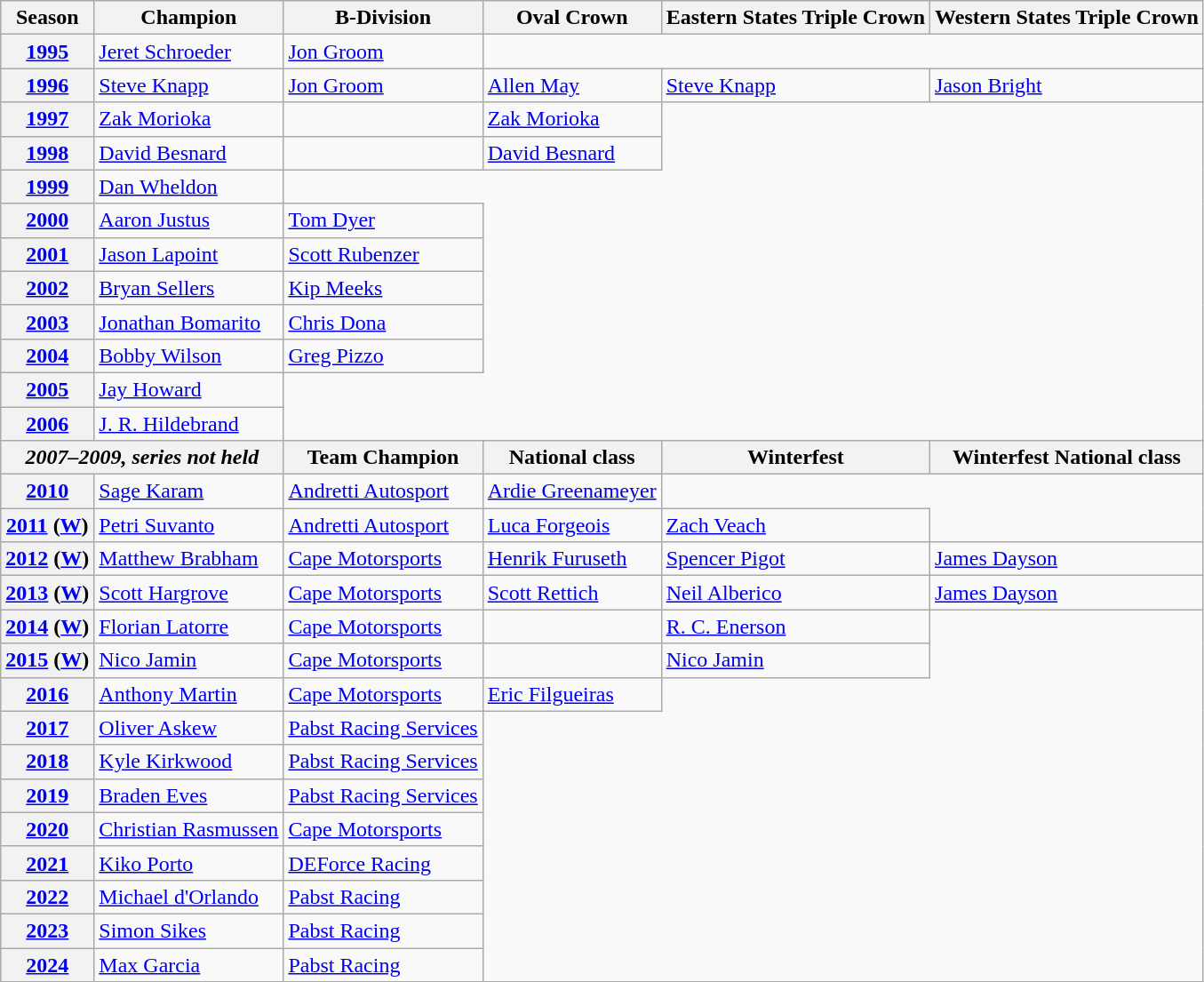<table class="wikitable">
<tr>
<th>Season</th>
<th>Champion</th>
<th>B-Division</th>
<th>Oval Crown</th>
<th>Eastern States Triple Crown</th>
<th>Western States Triple Crown</th>
</tr>
<tr>
<th><a href='#'>1995</a></th>
<td> <a href='#'>Jeret Schroeder</a></td>
<td> <a href='#'>Jon Groom</a></td>
</tr>
<tr>
<th><a href='#'>1996</a></th>
<td> <a href='#'>Steve Knapp</a></td>
<td> <a href='#'>Jon Groom</a></td>
<td> <a href='#'>Allen May</a></td>
<td> <a href='#'>Steve Knapp</a></td>
<td> <a href='#'>Jason Bright</a></td>
</tr>
<tr>
<th><a href='#'>1997</a></th>
<td> <a href='#'>Zak Morioka</a></td>
<td></td>
<td> <a href='#'>Zak Morioka</a></td>
</tr>
<tr>
<th><a href='#'>1998</a></th>
<td> <a href='#'>David Besnard</a></td>
<td></td>
<td> <a href='#'>David Besnard</a></td>
</tr>
<tr>
<th><a href='#'>1999</a></th>
<td> <a href='#'>Dan Wheldon</a></td>
</tr>
<tr>
<th><a href='#'>2000</a></th>
<td> <a href='#'>Aaron Justus</a></td>
<td> <a href='#'>Tom Dyer</a></td>
</tr>
<tr>
<th><a href='#'>2001</a></th>
<td> <a href='#'>Jason Lapoint</a></td>
<td> <a href='#'>Scott Rubenzer</a></td>
</tr>
<tr>
<th><a href='#'>2002</a></th>
<td> <a href='#'>Bryan Sellers</a></td>
<td> <a href='#'>Kip Meeks</a></td>
</tr>
<tr>
<th><a href='#'>2003</a></th>
<td> <a href='#'>Jonathan Bomarito</a></td>
<td> <a href='#'>Chris Dona</a></td>
</tr>
<tr>
<th><a href='#'>2004</a></th>
<td> <a href='#'>Bobby Wilson</a></td>
<td> <a href='#'>Greg Pizzo</a></td>
</tr>
<tr>
<th><a href='#'>2005</a></th>
<td> <a href='#'>Jay Howard</a></td>
</tr>
<tr>
<th><a href='#'>2006</a></th>
<td> <a href='#'>J. R. Hildebrand</a></td>
</tr>
<tr>
<th colspan=2 align=center><em>2007–2009, series not held</em></th>
<th>Team Champion</th>
<th>National class</th>
<th>Winterfest</th>
<th>Winterfest National class</th>
</tr>
<tr>
<th><a href='#'>2010</a></th>
<td> <a href='#'>Sage Karam</a></td>
<td> <a href='#'>Andretti Autosport</a></td>
<td> <a href='#'>Ardie Greenameyer</a></td>
</tr>
<tr>
<th><a href='#'>2011</a> (<a href='#'>W</a>)</th>
<td> <a href='#'>Petri Suvanto</a></td>
<td> <a href='#'>Andretti Autosport</a></td>
<td> <a href='#'>Luca Forgeois</a></td>
<td> <a href='#'>Zach Veach</a></td>
</tr>
<tr>
<th><a href='#'>2012</a> (<a href='#'>W</a>)</th>
<td> <a href='#'>Matthew Brabham</a></td>
<td> <a href='#'>Cape Motorsports</a></td>
<td> <a href='#'>Henrik Furuseth</a></td>
<td> <a href='#'>Spencer Pigot</a></td>
<td> <a href='#'>James Dayson</a></td>
</tr>
<tr>
<th><a href='#'>2013</a> (<a href='#'>W</a>)</th>
<td> <a href='#'>Scott Hargrove</a></td>
<td> <a href='#'>Cape Motorsports</a></td>
<td> <a href='#'>Scott Rettich</a></td>
<td> <a href='#'>Neil Alberico</a></td>
<td> <a href='#'>James Dayson</a></td>
</tr>
<tr>
<th><a href='#'>2014</a> (<a href='#'>W</a>)</th>
<td> <a href='#'>Florian Latorre</a></td>
<td> <a href='#'>Cape Motorsports</a></td>
<td></td>
<td> <a href='#'>R. C. Enerson</a></td>
</tr>
<tr>
<th><a href='#'>2015</a> (<a href='#'>W</a>)</th>
<td> <a href='#'>Nico Jamin</a></td>
<td> <a href='#'>Cape Motorsports</a></td>
<td></td>
<td> <a href='#'>Nico Jamin</a></td>
</tr>
<tr>
<th><a href='#'>2016</a></th>
<td> <a href='#'>Anthony Martin</a></td>
<td> <a href='#'>Cape Motorsports</a></td>
<td> <a href='#'>Eric Filgueiras</a></td>
</tr>
<tr>
<th><a href='#'>2017</a></th>
<td> <a href='#'>Oliver Askew</a></td>
<td> <a href='#'>Pabst Racing Services</a></td>
</tr>
<tr>
<th><a href='#'>2018</a></th>
<td> <a href='#'>Kyle Kirkwood</a></td>
<td> <a href='#'>Pabst Racing Services</a></td>
</tr>
<tr>
<th><a href='#'>2019</a></th>
<td> <a href='#'>Braden Eves</a></td>
<td> <a href='#'>Pabst Racing Services</a></td>
</tr>
<tr>
<th><a href='#'>2020</a></th>
<td> <a href='#'>Christian Rasmussen</a></td>
<td> <a href='#'>Cape Motorsports</a></td>
</tr>
<tr>
<th><a href='#'>2021</a></th>
<td> <a href='#'>Kiko Porto</a></td>
<td> <a href='#'>DEForce Racing</a></td>
</tr>
<tr>
<th><a href='#'>2022</a></th>
<td> <a href='#'>Michael d'Orlando</a></td>
<td> <a href='#'>Pabst Racing</a></td>
</tr>
<tr>
<th><a href='#'>2023</a></th>
<td> <a href='#'>Simon Sikes</a></td>
<td> <a href='#'>Pabst Racing</a></td>
</tr>
<tr>
<th><a href='#'>2024</a></th>
<td> <a href='#'>Max Garcia</a></td>
<td> <a href='#'>Pabst Racing</a></td>
</tr>
</table>
